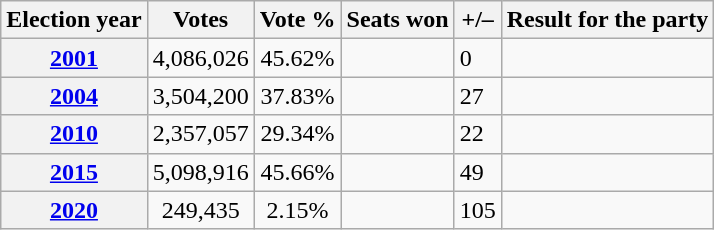<table class="sortable wikitable">
<tr>
<th>Election year</th>
<th>Votes</th>
<th>Vote %</th>
<th>Seats won</th>
<th>+/–</th>
<th>Result for the party</th>
</tr>
<tr>
<th><a href='#'>2001</a></th>
<td align=center>4,086,026</td>
<td align=center>45.62%</td>
<td></td>
<td> 0</td>
<td></td>
</tr>
<tr>
<th><a href='#'>2004</a></th>
<td align=center>3,504,200</td>
<td align=center>37.83%</td>
<td></td>
<td> 27</td>
<td></td>
</tr>
<tr>
<th><a href='#'>2010</a></th>
<td align=center>2,357,057</td>
<td align=center>29.34%</td>
<td></td>
<td> 22</td>
<td></td>
</tr>
<tr>
<th><a href='#'>2015</a></th>
<td align=center>5,098,916</td>
<td align=center>45.66%</td>
<td></td>
<td> 49</td>
<td></td>
</tr>
<tr>
<th><a href='#'>2020</a></th>
<td align="center">249,435</td>
<td align="center">2.15%</td>
<td></td>
<td> 105</td>
<td></td>
</tr>
</table>
